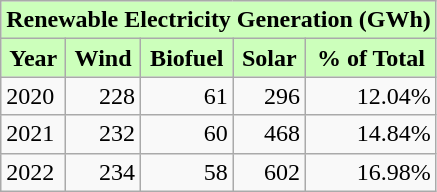<table class="wikitable">
<tr>
<th colspan="5" align="center" style="background-color: #cfb;">Renewable Electricity Generation (GWh)</th>
</tr>
<tr>
<th style="background-color: #cfb;">Year</th>
<th style="background-color: #cfb;">Wind</th>
<th style="background-color: #cfb;">Biofuel</th>
<th style="background-color: #cfb;">Solar</th>
<th style="background-color: #cfb;">% of Total</th>
</tr>
<tr>
<td align="left">2020</td>
<td align="right">228</td>
<td align="right">61</td>
<td align="right">296</td>
<td align="right">12.04%</td>
</tr>
<tr ---->
<td align="left">2021</td>
<td align="right">232</td>
<td align="right">60</td>
<td align="right">468</td>
<td align="right">14.84%</td>
</tr>
<tr ---->
<td align="left">2022</td>
<td align="right">234</td>
<td align="right">58</td>
<td align="right">602</td>
<td align="right">16.98%</td>
</tr>
</table>
